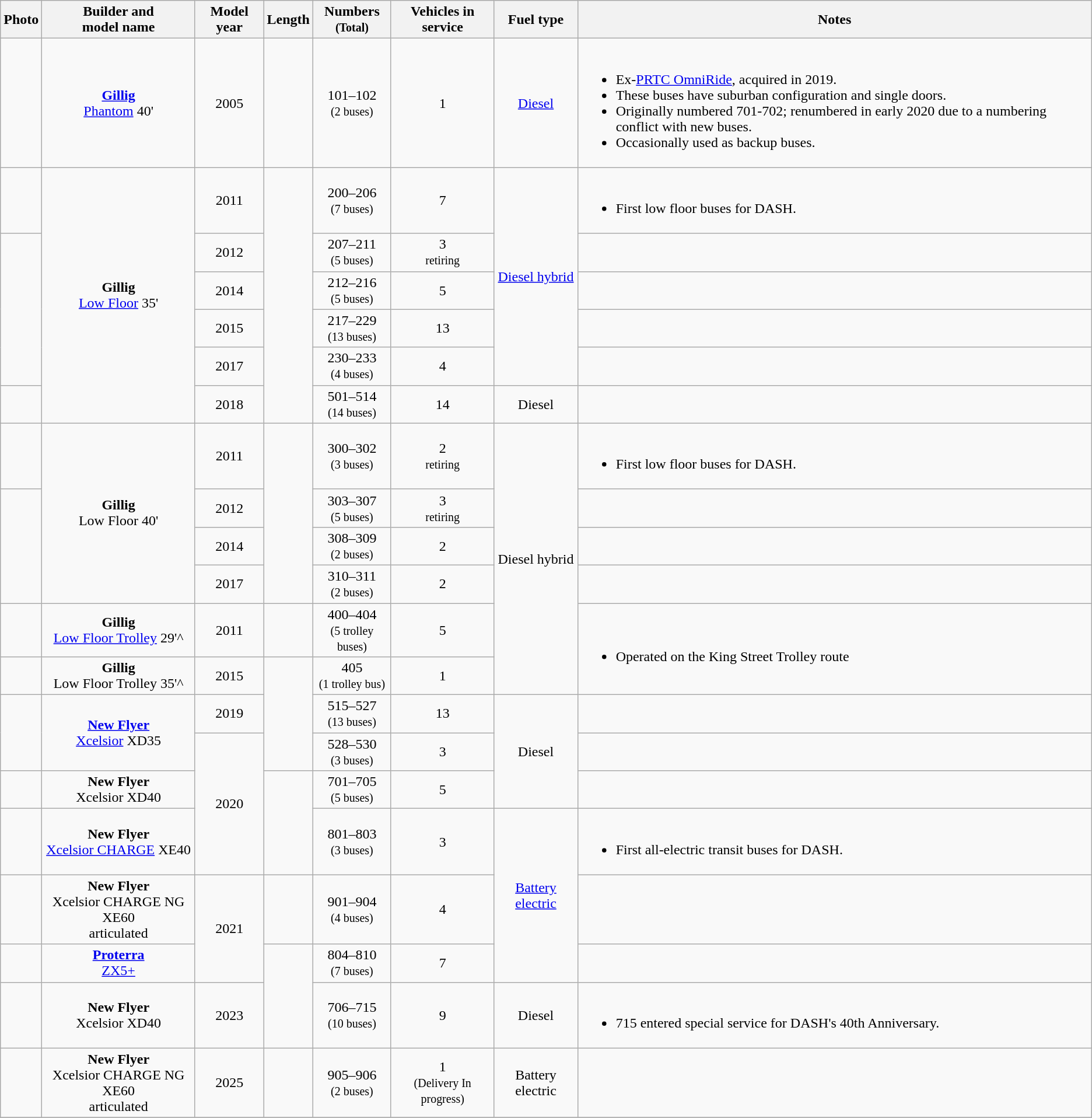<table class="wikitable">
<tr>
<th>Photo</th>
<th>Builder and<br>model name</th>
<th>Model year</th>
<th>Length</th>
<th>Numbers<br><small>(Total)</small></th>
<th>Vehicles in service</th>
<th>Fuel type</th>
<th>Notes</th>
</tr>
<tr>
<td align=center></td>
<td align=center><strong><a href='#'>Gillig</a></strong><br><a href='#'>Phantom</a> 40'</td>
<td align=center>2005</td>
<td align=center></td>
<td align=center>101–102<br><small>(2 buses)</small></td>
<td align=center>1</td>
<td rowspan=1 align=center><a href='#'>Diesel</a></td>
<td><br><ul><li>Ex-<a href='#'>PRTC OmniRide</a>, acquired in 2019.</li><li>These buses have suburban configuration and single doors.</li><li>Originally numbered 701-702; renumbered in early 2020 due to a numbering conflict with new buses.</li><li>Occasionally used as backup buses.</li></ul></td>
</tr>
<tr>
<td align="center"></td>
<td rowspan="6" align="center"><strong>Gillig</strong><br><a href='#'>Low Floor</a> 35'</td>
<td align="center">2011</td>
<td rowspan="6" align="center"></td>
<td align=center>200–206<br><small>(7 buses)</small></td>
<td align=center>7</td>
<td rowspan="5" align="center"><a href='#'>Diesel hybrid</a></td>
<td><br><ul><li>First low floor buses for DASH.</li></ul></td>
</tr>
<tr>
<td rowspan="4" align="center"></td>
<td align="center">2012</td>
<td align=center>207–211<br><small>(5 buses)</small></td>
<td align=center>3<br><small>retiring</small></td>
<td></td>
</tr>
<tr>
<td align=center>2014</td>
<td align=center>212–216<br><small>(5 buses)</small></td>
<td align=center>5</td>
<td></td>
</tr>
<tr>
<td align=center>2015</td>
<td align=center>217–229<br><small>(13 buses)</small></td>
<td align=center>13</td>
<td></td>
</tr>
<tr>
<td align=center>2017</td>
<td align=center>230–233<br><small>(4 buses)</small></td>
<td align=center>4</td>
<td></td>
</tr>
<tr>
<td align="center"></td>
<td align="center">2018</td>
<td align="center">501–514<br><small>(14 buses)</small></td>
<td align="center">14</td>
<td align="center">Diesel</td>
<td></td>
</tr>
<tr>
<td align="center"></td>
<td rowspan="4" align="center"><strong>Gillig</strong><br>Low Floor 40'</td>
<td align="center">2011</td>
<td rowspan="4" align="center"></td>
<td align="center">300–302<br><small>(3 buses)</small></td>
<td align="center">2<br><small>retiring</small></td>
<td rowspan="6" align="center">Diesel hybrid</td>
<td><br><ul><li>First low floor buses for DASH.</li></ul></td>
</tr>
<tr>
<td rowspan="3" align="center"></td>
<td align="center">2012</td>
<td align=center>303–307<br><small>(5 buses)</small></td>
<td align=center>3<br><small>retiring</small></td>
<td></td>
</tr>
<tr>
<td align=center>2014</td>
<td align=center>308–309<br><small>(2 buses)</small></td>
<td align=center>2</td>
<td></td>
</tr>
<tr>
<td align=center>2017</td>
<td align=center>310–311<br><small>(2 buses)</small></td>
<td align=center>2</td>
<td></td>
</tr>
<tr>
<td align="center"></td>
<td align="center"><strong>Gillig</strong><br><a href='#'>Low Floor Trolley</a> 29'^</td>
<td align="center">2011</td>
<td align="center"></td>
<td align="center">400–404<br><small>(5 trolley buses)</small></td>
<td align="center">5</td>
<td rowspan="2"><br><ul><li>Operated on the King Street Trolley route</li></ul></td>
</tr>
<tr>
<td align="center"></td>
<td align="center"><strong>Gillig</strong><br>Low Floor Trolley 35'^</td>
<td align="center">2015</td>
<td rowspan="3" align="center"></td>
<td align="center">405<br><small>(1 trolley bus)</small></td>
<td align="center">1</td>
</tr>
<tr>
<td rowspan="2" align="center"></td>
<td rowspan="2" align="center"><strong><a href='#'>New Flyer</a></strong><br><a href='#'>Xcelsior</a> XD35</td>
<td align="center">2019</td>
<td align="center">515–527<br><small>(13 buses)</small></td>
<td align="center">13</td>
<td rowspan="3" align="center">Diesel</td>
<td></td>
</tr>
<tr>
<td rowspan="3" align=center>2020</td>
<td align="center">528–530<br><small>(3 buses)</small></td>
<td align=center>3</td>
<td></td>
</tr>
<tr>
<td align="center"></td>
<td align="center"><strong>New Flyer</strong><br>Xcelsior XD40</td>
<td rowspan="2" align="center"></td>
<td align="center">701–705<br><small>(5 buses)</small></td>
<td align="center">5</td>
<td></td>
</tr>
<tr>
<td align="center"></td>
<td align="center"><strong>New Flyer</strong><br><a href='#'>Xcelsior CHARGE</a> XE40</td>
<td align="center">801–803<br><small>(3 buses)</small></td>
<td align="center">3</td>
<td rowspan="3" align="center"><a href='#'>Battery electric</a></td>
<td><br><ul><li>First all-electric transit buses for DASH.</li></ul></td>
</tr>
<tr>
<td align="center"></td>
<td align="center"><strong>New Flyer</strong><br>Xcelsior CHARGE NG XE60<br>articulated</td>
<td rowspan="2" align="center">2021</td>
<td align="center"></td>
<td align="center">901–904<br><small>(4 buses)</small></td>
<td align="center">4</td>
<td></td>
</tr>
<tr>
<td align="center"></td>
<td align="center"><strong><a href='#'>Proterra</a></strong><br><a href='#'>ZX5+</a></td>
<td rowspan="2" align="center"></td>
<td align="center">804–810<br><small>(7 buses)</small></td>
<td align="center">7</td>
<td></td>
</tr>
<tr>
<td></td>
<td align="center"><strong>New Flyer</strong><br>Xcelsior XD40</td>
<td align="center">2023</td>
<td align="center">706–715<br><small>(10 buses)</small></td>
<td align="center">9</td>
<td align="center">Diesel</td>
<td><br><ul><li>715 entered special service for DASH's 40th Anniversary.</li></ul></td>
</tr>
<tr>
<td></td>
<td align="center"><strong>New Flyer</strong><br>Xcelsior CHARGE NG XE60<br>articulated</td>
<td align="center">2025</td>
<td align="center"></td>
<td align="center">905–906<br><small>(2 buses)</small></td>
<td align="center">1<br><small>(Delivery In progress)</small></td>
<td rowspan="1" align="center">Battery electric</td>
<td></td>
</tr>
<tr>
</tr>
</table>
